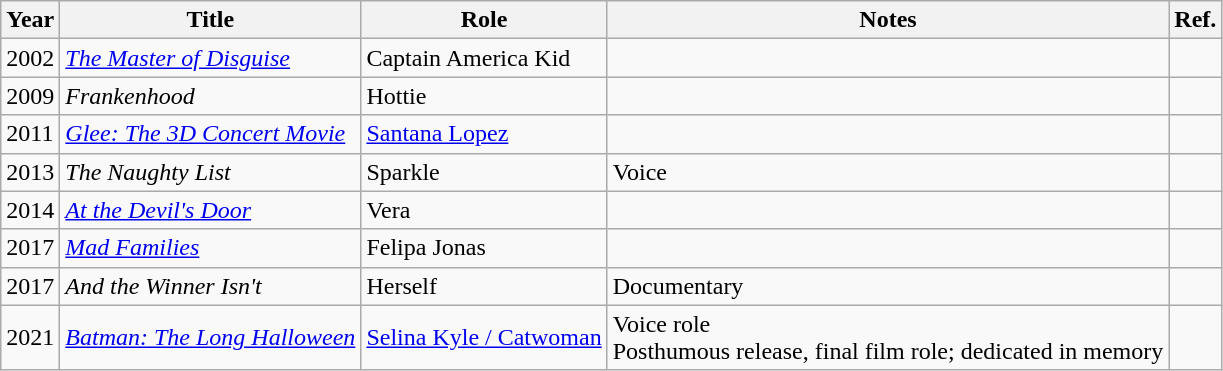<table class="wikitable">
<tr>
<th>Year</th>
<th>Title</th>
<th>Role</th>
<th class="unsortable">Notes</th>
<th>Ref.</th>
</tr>
<tr>
<td>2002</td>
<td><em><a href='#'>The Master of Disguise</a></em></td>
<td>Captain America Kid</td>
<td></td>
<td></td>
</tr>
<tr>
<td>2009</td>
<td><em>Frankenhood</em></td>
<td>Hottie</td>
<td></td>
<td></td>
</tr>
<tr>
<td>2011</td>
<td><em><a href='#'>Glee: The 3D Concert Movie</a></em></td>
<td><a href='#'>Santana Lopez</a></td>
<td></td>
<td></td>
</tr>
<tr>
<td>2013</td>
<td><em>The Naughty List</em></td>
<td>Sparkle</td>
<td>Voice</td>
<td></td>
</tr>
<tr>
<td>2014</td>
<td><em><a href='#'>At the Devil's Door</a></em></td>
<td>Vera</td>
<td></td>
<td></td>
</tr>
<tr>
<td>2017</td>
<td><em><a href='#'>Mad Families</a></em></td>
<td>Felipa Jonas</td>
<td></td>
<td></td>
</tr>
<tr>
<td>2017</td>
<td><em>And the Winner Isn't</em></td>
<td>Herself</td>
<td>Documentary</td>
<td></td>
</tr>
<tr>
<td>2021</td>
<td><em><a href='#'>Batman: The Long Halloween</a></em></td>
<td><a href='#'>Selina Kyle / Catwoman</a></td>
<td>Voice role<br>Posthumous release, final film role; dedicated in memory</td>
<td></td>
</tr>
</table>
